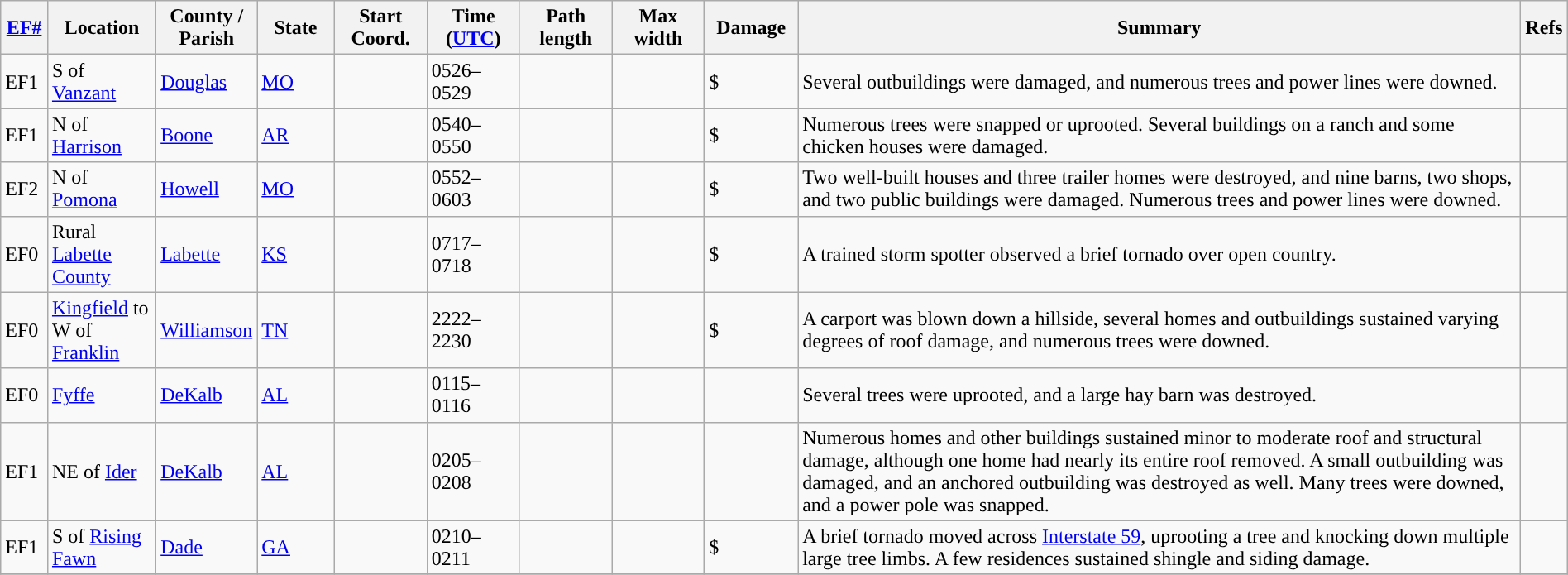<table class="wikitable sortable" style="width:100%;">
<tr>
<th scope="col" width="3%" align="center"><a href='#'>EF#</a></th>
<th scope="col" width="7%" align="center" class="unsortable">Location</th>
<th scope="col" width="6%" align="center" class="unsortable">County / Parish</th>
<th scope="col" width="5%" align="center">State</th>
<th scope="col" width="6%" align="center">Start Coord.</th>
<th scope="col" width="6%" align="center">Time (<a href='#'>UTC</a>)</th>
<th scope="col" width="6%" align="center">Path length</th>
<th scope="col" width="6%" align="center">Max width</th>
<th scope="col" width="6%" align="center">Damage</th>
<th scope="col" width="48%" class="unsortable" align="center">Summary</th>
<th scope="col" width="48%" class="unsortable" align="center">Refs</th>
</tr>
<tr>
<td>EF1</td>
<td>S of <a href='#'>Vanzant</a></td>
<td><a href='#'>Douglas</a></td>
<td><a href='#'>MO</a></td>
<td></td>
<td>0526–0529</td>
<td></td>
<td></td>
<td>$</td>
<td>Several outbuildings were damaged, and numerous trees and power lines were downed.</td>
<td></td>
</tr>
<tr>
<td>EF1</td>
<td>N of <a href='#'>Harrison</a></td>
<td><a href='#'>Boone</a></td>
<td><a href='#'>AR</a></td>
<td></td>
<td>0540–0550</td>
<td></td>
<td></td>
<td>$</td>
<td>Numerous trees were snapped or uprooted. Several buildings on a ranch and some chicken houses were damaged.</td>
<td></td>
</tr>
<tr>
<td>EF2</td>
<td>N of <a href='#'>Pomona</a></td>
<td><a href='#'>Howell</a></td>
<td><a href='#'>MO</a></td>
<td></td>
<td>0552–0603</td>
<td></td>
<td></td>
<td>$</td>
<td>Two well-built houses and three trailer homes were destroyed, and nine barns, two shops, and two public buildings were damaged. Numerous trees and power lines were downed.</td>
<td></td>
</tr>
<tr>
<td>EF0</td>
<td>Rural <a href='#'>Labette County</a></td>
<td><a href='#'>Labette</a></td>
<td><a href='#'>KS</a></td>
<td></td>
<td>0717–0718</td>
<td></td>
<td></td>
<td>$</td>
<td>A trained storm spotter observed a brief tornado over open country.</td>
<td></td>
</tr>
<tr>
<td>EF0</td>
<td><a href='#'>Kingfield</a> to W of <a href='#'>Franklin</a></td>
<td><a href='#'>Williamson</a></td>
<td><a href='#'>TN</a></td>
<td></td>
<td>2222–2230</td>
<td></td>
<td></td>
<td>$</td>
<td>A carport was blown down a hillside, several homes and outbuildings sustained varying degrees of roof damage, and numerous trees were downed.</td>
<td></td>
</tr>
<tr>
<td>EF0</td>
<td><a href='#'>Fyffe</a></td>
<td><a href='#'>DeKalb</a></td>
<td><a href='#'>AL</a></td>
<td></td>
<td>0115–0116</td>
<td></td>
<td></td>
<td></td>
<td>Several trees were uprooted, and a large hay barn was destroyed.</td>
<td></td>
</tr>
<tr>
<td>EF1</td>
<td>NE of <a href='#'>Ider</a></td>
<td><a href='#'>DeKalb</a></td>
<td><a href='#'>AL</a></td>
<td></td>
<td>0205–0208</td>
<td></td>
<td></td>
<td></td>
<td>Numerous homes and other buildings sustained minor to moderate roof and structural damage, although one home had nearly its entire roof removed. A small outbuilding was damaged, and an anchored outbuilding was destroyed as well. Many trees were downed, and a power pole was snapped.</td>
<td></td>
</tr>
<tr>
<td>EF1</td>
<td>S of <a href='#'>Rising Fawn</a></td>
<td><a href='#'>Dade</a></td>
<td><a href='#'>GA</a></td>
<td></td>
<td>0210–0211</td>
<td></td>
<td></td>
<td>$</td>
<td>A brief tornado moved across <a href='#'>Interstate 59</a>, uprooting a tree and knocking down multiple large tree limbs. A few residences sustained shingle and siding damage.</td>
<td></td>
</tr>
<tr>
</tr>
</table>
